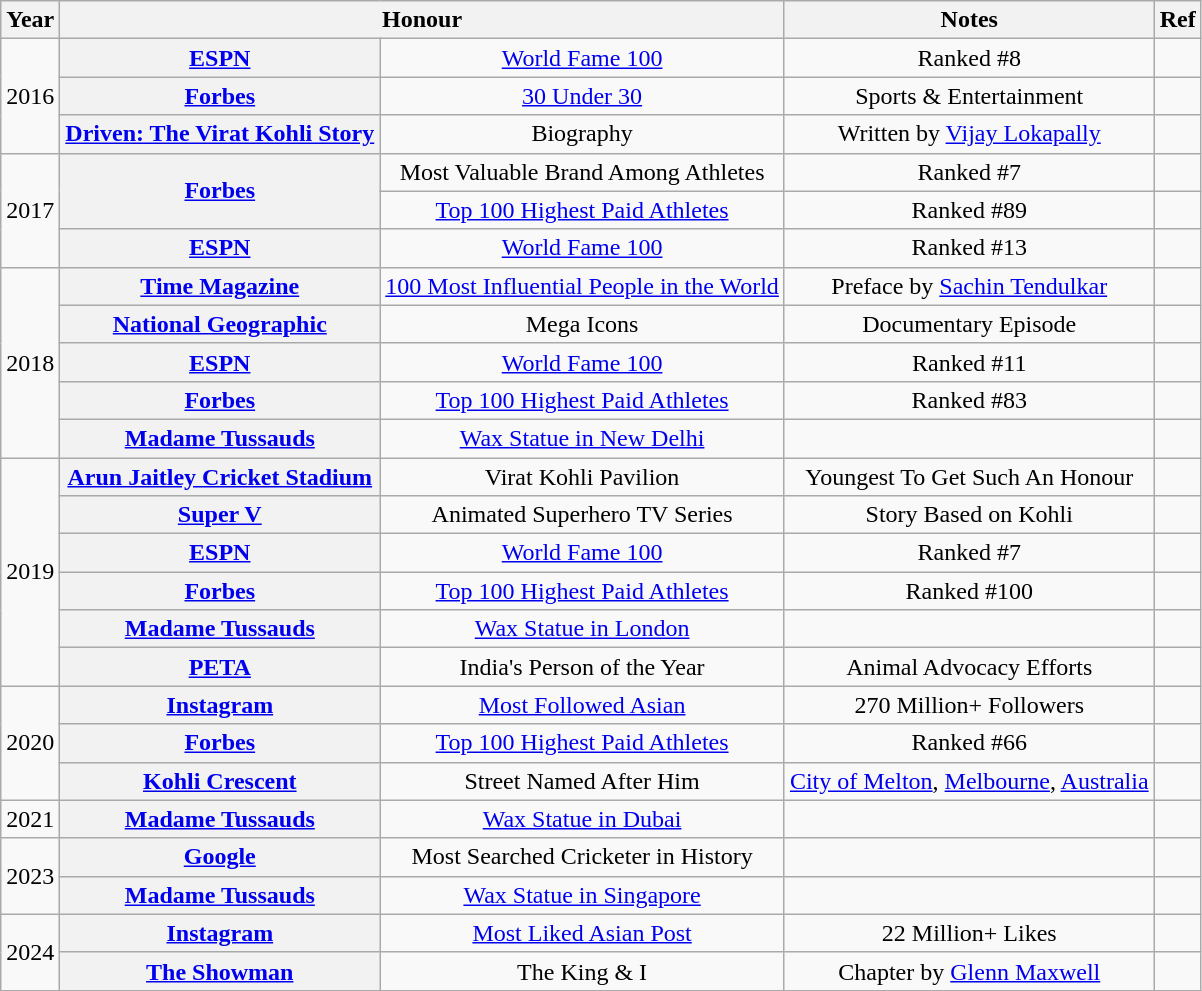<table class="wikitable" style="text-align:center;">
<tr>
<th>Year</th>
<th colspan=2>Honour</th>
<th>Notes</th>
<th>Ref</th>
</tr>
<tr>
<td rowspan=3>2016</td>
<th><a href='#'>ESPN</a></th>
<td><a href='#'>World Fame 100</a></td>
<td>Ranked #8</td>
<td></td>
</tr>
<tr>
<th><a href='#'>Forbes</a></th>
<td><a href='#'>30 Under 30</a></td>
<td>Sports & Entertainment</td>
<td></td>
</tr>
<tr>
<th><a href='#'>Driven: The Virat Kohli Story</a></th>
<td>Biography</td>
<td>Written by <a href='#'>Vijay Lokapally</a></td>
<td></td>
</tr>
<tr>
<td rowspan=3>2017</td>
<th rowspan=2><a href='#'>Forbes</a></th>
<td>Most Valuable Brand Among Athletes</td>
<td>Ranked #7</td>
<td></td>
</tr>
<tr>
<td><a href='#'>Top 100 Highest Paid Athletes</a></td>
<td>Ranked #89</td>
<td></td>
</tr>
<tr>
<th><a href='#'>ESPN</a></th>
<td><a href='#'>World Fame 100</a></td>
<td>Ranked #13</td>
<td></td>
</tr>
<tr>
<td rowspan=5>2018</td>
<th><a href='#'>Time Magazine</a></th>
<td><a href='#'>100 Most Influential People in the World</a></td>
<td>Preface by <a href='#'>Sachin Tendulkar</a></td>
<td></td>
</tr>
<tr>
<th><a href='#'>National Geographic</a></th>
<td>Mega Icons</td>
<td>Documentary Episode</td>
<td></td>
</tr>
<tr>
<th><a href='#'>ESPN</a></th>
<td><a href='#'>World Fame 100</a></td>
<td>Ranked #11</td>
<td></td>
</tr>
<tr>
<th><a href='#'>Forbes</a></th>
<td><a href='#'>Top 100 Highest Paid Athletes</a></td>
<td>Ranked #83</td>
<td></td>
</tr>
<tr>
<th><a href='#'>Madame Tussauds</a></th>
<td><a href='#'>Wax Statue in New Delhi</a></td>
<td></td>
<td></td>
</tr>
<tr>
<td rowspan=6>2019</td>
<th><a href='#'>Arun Jaitley Cricket Stadium</a></th>
<td>Virat Kohli Pavilion</td>
<td>Youngest To Get Such An Honour</td>
<td></td>
</tr>
<tr>
<th><a href='#'>Super V</a></th>
<td>Animated Superhero TV Series</td>
<td>Story Based on Kohli</td>
<td></td>
</tr>
<tr>
<th><a href='#'>ESPN</a></th>
<td><a href='#'>World Fame 100</a></td>
<td>Ranked #7</td>
<td></td>
</tr>
<tr>
<th><a href='#'>Forbes</a></th>
<td><a href='#'>Top 100 Highest Paid Athletes</a></td>
<td>Ranked #100</td>
<td></td>
</tr>
<tr>
<th><a href='#'>Madame Tussauds</a></th>
<td><a href='#'>Wax Statue in London</a></td>
<td></td>
<td></td>
</tr>
<tr>
<th><a href='#'>PETA</a></th>
<td>India's Person of the Year</td>
<td>Animal Advocacy Efforts</td>
<td></td>
</tr>
<tr>
<td rowspan=3>2020</td>
<th><a href='#'>Instagram</a></th>
<td><a href='#'>Most Followed Asian</a></td>
<td>270 Million+ Followers</td>
<td></td>
</tr>
<tr>
<th><a href='#'>Forbes</a></th>
<td><a href='#'>Top 100 Highest Paid Athletes</a></td>
<td>Ranked #66</td>
<td></td>
</tr>
<tr>
<th><a href='#'>Kohli Crescent</a></th>
<td>Street Named After Him</td>
<td><a href='#'>City of Melton</a>, <a href='#'>Melbourne</a>, <a href='#'>Australia</a></td>
<td></td>
</tr>
<tr>
<td>2021</td>
<th><a href='#'>Madame Tussauds</a></th>
<td><a href='#'>Wax Statue in Dubai</a></td>
<td></td>
<td></td>
</tr>
<tr>
<td rowspan=2>2023</td>
<th><a href='#'>Google</a></th>
<td>Most Searched Cricketer in History</td>
<td></td>
<td></td>
</tr>
<tr>
<th><a href='#'>Madame Tussauds</a></th>
<td><a href='#'>Wax Statue in Singapore</a></td>
<td></td>
<td></td>
</tr>
<tr>
<td rowspan=2>2024</td>
<th><a href='#'>Instagram</a></th>
<td><a href='#'>Most Liked Asian Post</a></td>
<td>22 Million+ Likes</td>
<td></td>
</tr>
<tr>
<th><a href='#'>The Showman</a></th>
<td>The King & I</td>
<td>Chapter by <a href='#'>Glenn Maxwell</a></td>
<td></td>
</tr>
</table>
